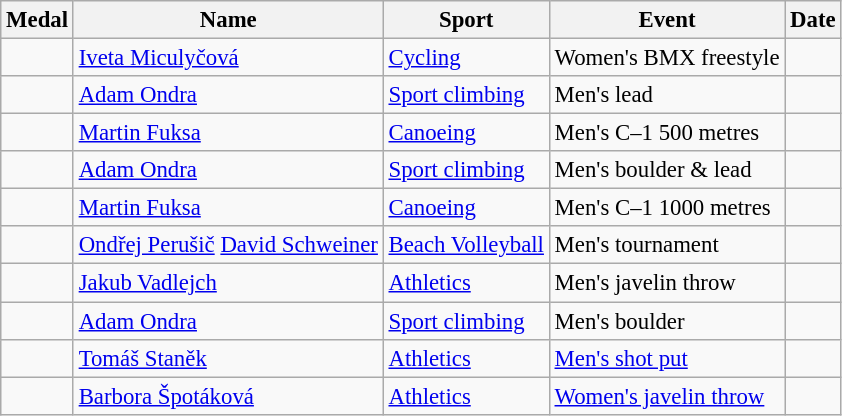<table class="wikitable sortable" style="font-size: 95%;">
<tr>
<th>Medal</th>
<th>Name</th>
<th>Sport</th>
<th>Event</th>
<th>Date</th>
</tr>
<tr>
<td></td>
<td><a href='#'>Iveta Miculyčová</a></td>
<td><a href='#'>Cycling</a></td>
<td>Women's BMX freestyle</td>
<td></td>
</tr>
<tr>
<td></td>
<td><a href='#'>Adam Ondra</a></td>
<td><a href='#'>Sport climbing</a></td>
<td>Men's lead</td>
<td></td>
</tr>
<tr>
<td></td>
<td><a href='#'>Martin Fuksa</a></td>
<td><a href='#'>Canoeing</a></td>
<td>Men's C–1 500 metres</td>
<td></td>
</tr>
<tr>
<td></td>
<td><a href='#'>Adam Ondra</a></td>
<td><a href='#'>Sport climbing</a></td>
<td>Men's boulder & lead</td>
<td></td>
</tr>
<tr>
<td></td>
<td><a href='#'>Martin Fuksa</a></td>
<td><a href='#'>Canoeing</a></td>
<td>Men's C–1 1000 metres</td>
<td></td>
</tr>
<tr>
<td></td>
<td><a href='#'>Ondřej Perušič</a> <a href='#'>David Schweiner</a></td>
<td><a href='#'>Beach Volleyball</a></td>
<td>Men's tournament</td>
<td></td>
</tr>
<tr>
<td></td>
<td><a href='#'>Jakub Vadlejch</a></td>
<td><a href='#'>Athletics</a></td>
<td>Men's javelin throw</td>
<td></td>
</tr>
<tr>
<td></td>
<td><a href='#'>Adam Ondra</a></td>
<td><a href='#'>Sport climbing</a></td>
<td>Men's boulder</td>
<td></td>
</tr>
<tr>
<td></td>
<td><a href='#'>Tomáš Staněk</a></td>
<td><a href='#'>Athletics</a></td>
<td><a href='#'>Men's shot put</a></td>
<td></td>
</tr>
<tr>
<td></td>
<td><a href='#'>Barbora Špotáková</a></td>
<td><a href='#'>Athletics</a></td>
<td><a href='#'>Women's javelin throw</a></td>
<td></td>
</tr>
</table>
